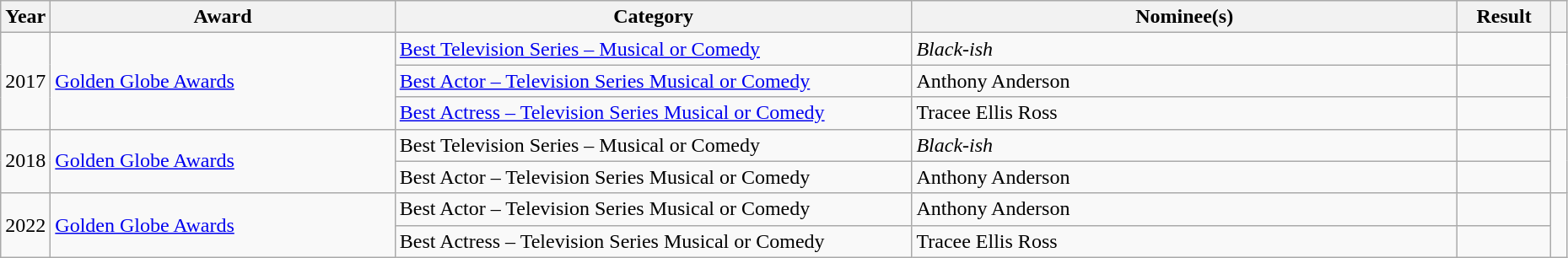<table class="wikitable sortable" style="width:98%">
<tr>
<th scope="col" style="width:3%;">Year</th>
<th scope="col" style="width:22%;">Award</th>
<th scope="col" style="width:33%;">Category</th>
<th>Nominee(s)</th>
<th scope="col" style="width:6%;">Result</th>
<th scope="col" class="unsortable" style="width:1%;"></th>
</tr>
<tr>
<td rowspan="3">2017</td>
<td rowspan="3"><a href='#'>Golden Globe Awards</a></td>
<td><a href='#'>Best Television Series – Musical or Comedy</a></td>
<td><em>Black-ish</em></td>
<td></td>
<td rowspan="3"></td>
</tr>
<tr>
<td><a href='#'>Best Actor – Television Series Musical or Comedy</a></td>
<td>Anthony Anderson</td>
<td></td>
</tr>
<tr>
<td><a href='#'>Best Actress – Television Series Musical or Comedy</a></td>
<td>Tracee Ellis Ross</td>
<td></td>
</tr>
<tr>
<td rowspan="2">2018</td>
<td rowspan="2"><a href='#'>Golden Globe Awards</a></td>
<td>Best Television Series – Musical or Comedy</td>
<td><em>Black-ish</em></td>
<td></td>
<td rowspan="2"></td>
</tr>
<tr>
<td>Best Actor – Television Series Musical or Comedy</td>
<td>Anthony Anderson</td>
<td></td>
</tr>
<tr>
<td rowspan="2">2022</td>
<td rowspan="2"><a href='#'>Golden Globe Awards</a></td>
<td>Best Actor – Television Series Musical or Comedy</td>
<td>Anthony Anderson</td>
<td></td>
<td rowspan="2"></td>
</tr>
<tr>
<td>Best Actress – Television Series Musical or Comedy</td>
<td>Tracee Ellis Ross</td>
<td></td>
</tr>
</table>
